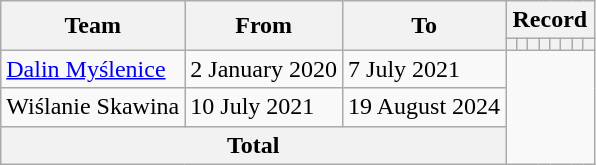<table class="wikitable" style="text-align: center;">
<tr>
<th rowspan="2">Team</th>
<th rowspan="2">From</th>
<th rowspan="2">To</th>
<th colspan="8">Record</th>
</tr>
<tr>
<th></th>
<th></th>
<th></th>
<th></th>
<th></th>
<th></th>
<th></th>
<th></th>
</tr>
<tr>
<td align=left><a href='#'>Dalin Myślenice</a></td>
<td align=left>2 January 2020</td>
<td align=left>7 July 2021<br></td>
</tr>
<tr>
<td align=left>Wiślanie Skawina</td>
<td align=left>10 July 2021</td>
<td align=left>19 August 2024<br></td>
</tr>
<tr>
<th colspan="3">Total<br></th>
</tr>
</table>
